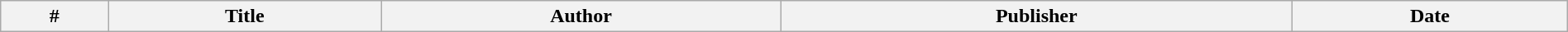<table class="wikitable" style="width:100%; margin:auto;">
<tr>
<th>#</th>
<th>Title</th>
<th>Author</th>
<th>Publisher</th>
<th>Date<br>




</th>
</tr>
</table>
